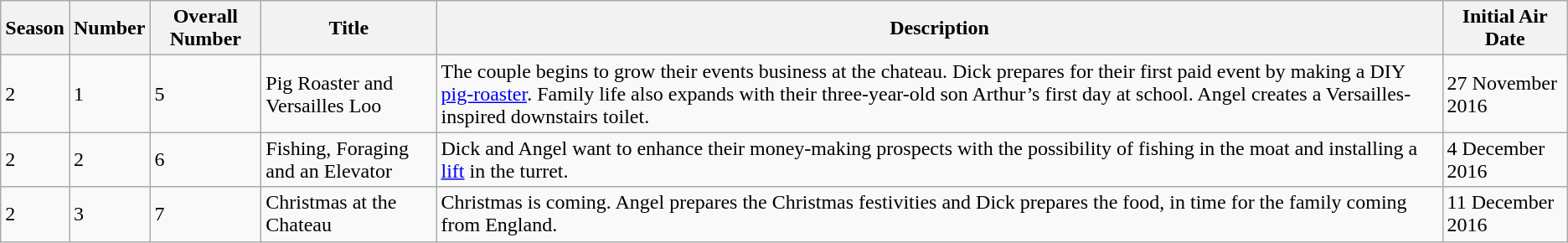<table class="wikitable">
<tr>
<th>Season</th>
<th>Number</th>
<th>Overall Number</th>
<th>Title</th>
<th>Description</th>
<th>Initial Air Date</th>
</tr>
<tr>
<td>2</td>
<td>1</td>
<td>5</td>
<td>Pig Roaster and Versailles Loo</td>
<td>The couple begins to grow their events business at the chateau. Dick prepares for their first paid event by making a DIY <a href='#'>pig-roaster</a>. Family life also expands with their three-year-old son Arthur’s first day at school. Angel creates a Versailles-inspired downstairs toilet.</td>
<td>27 November 2016</td>
</tr>
<tr>
<td>2</td>
<td>2</td>
<td>6</td>
<td>Fishing, Foraging and an Elevator</td>
<td>Dick and Angel want to enhance their money-making prospects with the possibility of fishing in the moat and installing a <a href='#'>lift</a> in the turret.</td>
<td>4 December 2016</td>
</tr>
<tr>
<td>2</td>
<td>3</td>
<td>7</td>
<td>Christmas at the Chateau</td>
<td>Christmas is coming. Angel prepares the Christmas festivities and Dick prepares the food, in time for the family coming from England.</td>
<td>11 December 2016</td>
</tr>
</table>
